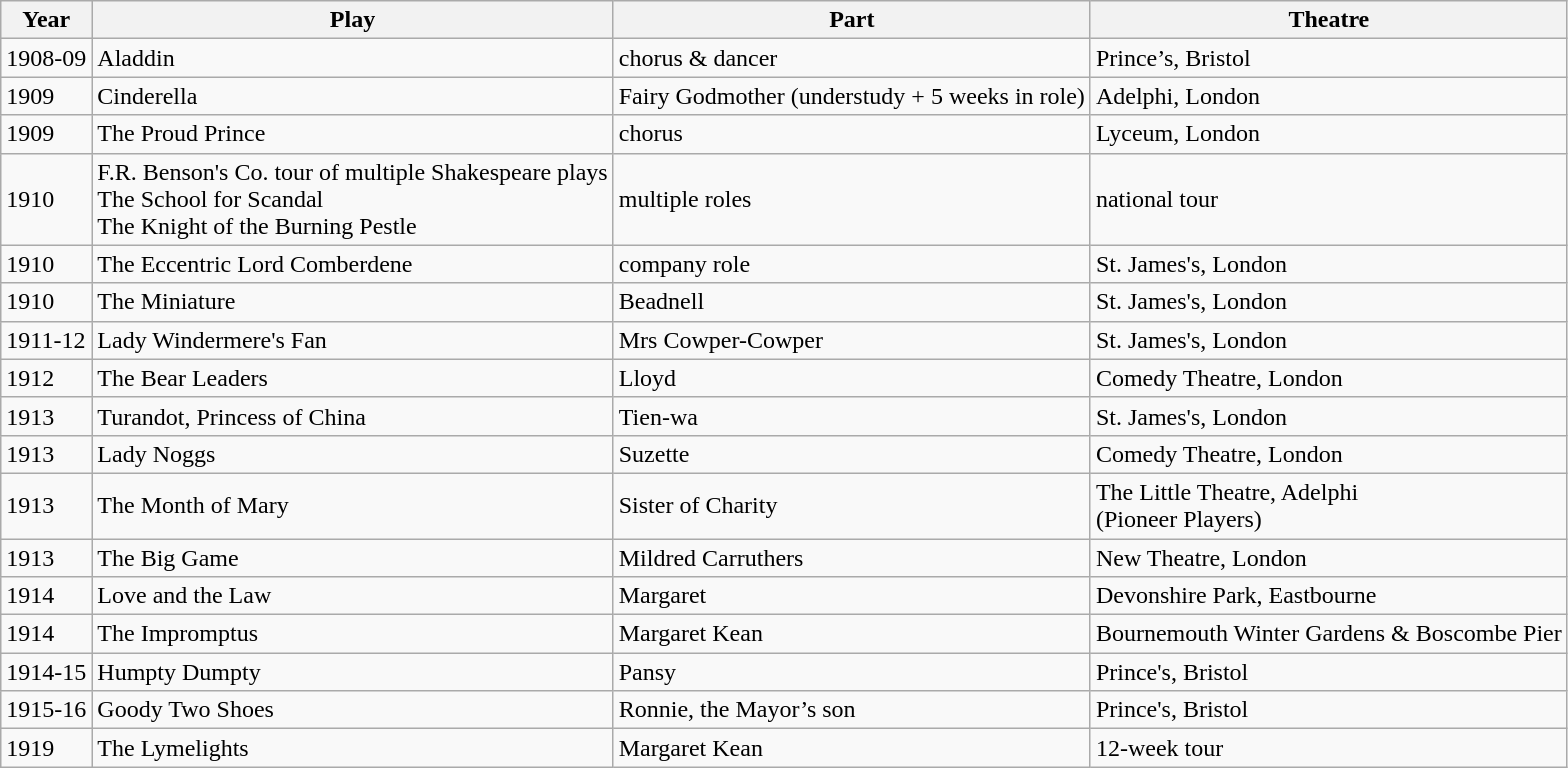<table class="wikitable">
<tr>
<th>Year</th>
<th>Play</th>
<th>Part</th>
<th>Theatre</th>
</tr>
<tr>
<td>1908-09</td>
<td>Aladdin</td>
<td>chorus & dancer</td>
<td>Prince’s, Bristol</td>
</tr>
<tr>
<td>1909</td>
<td>Cinderella</td>
<td>Fairy Godmother (understudy + 5 weeks in role)</td>
<td>Adelphi, London</td>
</tr>
<tr>
<td>1909</td>
<td>The Proud Prince</td>
<td>chorus</td>
<td>Lyceum, London</td>
</tr>
<tr>
<td>1910</td>
<td>F.R. Benson's Co. tour of multiple Shakespeare plays<br>The School for Scandal<br>The Knight of the Burning Pestle</td>
<td>multiple roles</td>
<td>national tour</td>
</tr>
<tr>
<td>1910</td>
<td>The Eccentric Lord Comberdene</td>
<td>company role</td>
<td>St. James's, London</td>
</tr>
<tr>
<td>1910</td>
<td>The Miniature</td>
<td>Beadnell</td>
<td>St. James's, London</td>
</tr>
<tr>
<td>1911-12</td>
<td>Lady Windermere's Fan</td>
<td>Mrs Cowper-Cowper</td>
<td>St. James's, London</td>
</tr>
<tr>
<td>1912</td>
<td>The Bear Leaders</td>
<td>Lloyd</td>
<td>Comedy Theatre, London</td>
</tr>
<tr>
<td>1913</td>
<td>Turandot, Princess of China</td>
<td>Tien-wa</td>
<td>St. James's, London</td>
</tr>
<tr>
<td>1913</td>
<td>Lady Noggs</td>
<td>Suzette</td>
<td>Comedy Theatre, London</td>
</tr>
<tr>
<td>1913</td>
<td>The Month of Mary</td>
<td>Sister of Charity</td>
<td>The Little Theatre, Adelphi<br>(Pioneer Players)</td>
</tr>
<tr>
<td>1913</td>
<td>The Big Game</td>
<td>Mildred Carruthers</td>
<td>New Theatre, London</td>
</tr>
<tr>
<td>1914</td>
<td>Love and the Law</td>
<td>Margaret</td>
<td>Devonshire Park, Eastbourne</td>
</tr>
<tr>
<td>1914</td>
<td>The Impromptus</td>
<td>Margaret Kean</td>
<td>Bournemouth Winter Gardens & Boscombe Pier</td>
</tr>
<tr>
<td>1914-15</td>
<td>Humpty Dumpty</td>
<td>Pansy</td>
<td>Prince's, Bristol</td>
</tr>
<tr>
<td>1915-16</td>
<td>Goody Two Shoes</td>
<td>Ronnie, the Mayor’s son</td>
<td>Prince's, Bristol</td>
</tr>
<tr>
<td>1919</td>
<td>The Lymelights</td>
<td>Margaret Kean</td>
<td>12-week tour</td>
</tr>
</table>
